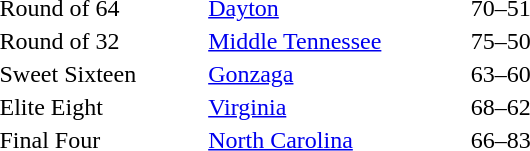<table style="border:'1' 'solid' 'gray' " width="380">
<tr>
</tr>
<tr>
<td>Round of 64</td>
<td><a href='#'>Dayton</a></td>
<td>70–51</td>
</tr>
<tr>
<td>Round of 32</td>
<td><a href='#'>Middle Tennessee</a></td>
<td>75–50</td>
</tr>
<tr>
<td>Sweet Sixteen</td>
<td><a href='#'>Gonzaga</a></td>
<td>63–60</td>
</tr>
<tr>
<td>Elite Eight</td>
<td><a href='#'>Virginia</a></td>
<td>68–62</td>
</tr>
<tr>
<td>Final Four</td>
<td><a href='#'>North Carolina</a></td>
<td>66–83</td>
</tr>
</table>
